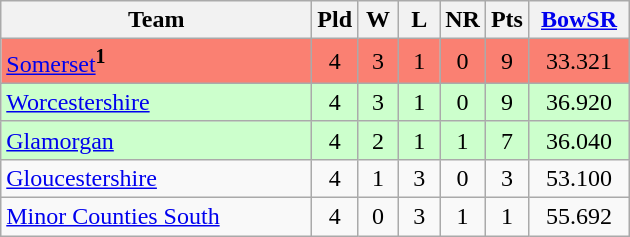<table class="wikitable" style="text-align: center;">
<tr>
<th width=200>Team</th>
<th width=20>Pld</th>
<th width=20>W</th>
<th width=20>L</th>
<th width=20>NR</th>
<th width=20>Pts</th>
<th width=60><a href='#'>BowSR</a></th>
</tr>
<tr bgcolor="salmon">
<td align=left><a href='#'>Somerset</a><sup><strong>1</strong></sup></td>
<td>4</td>
<td>3</td>
<td>1</td>
<td>0</td>
<td>9</td>
<td>33.321</td>
</tr>
<tr bgcolor="#ccffcc">
<td align=left><a href='#'>Worcestershire</a></td>
<td>4</td>
<td>3</td>
<td>1</td>
<td>0</td>
<td>9</td>
<td>36.920</td>
</tr>
<tr bgcolor="#ccffcc">
<td align=left><a href='#'>Glamorgan</a></td>
<td>4</td>
<td>2</td>
<td>1</td>
<td>1</td>
<td>7</td>
<td>36.040</td>
</tr>
<tr>
<td align=left><a href='#'>Gloucestershire</a></td>
<td>4</td>
<td>1</td>
<td>3</td>
<td>0</td>
<td>3</td>
<td>53.100</td>
</tr>
<tr>
<td align=left><a href='#'>Minor Counties South</a></td>
<td>4</td>
<td>0</td>
<td>3</td>
<td>1</td>
<td>1</td>
<td>55.692</td>
</tr>
</table>
